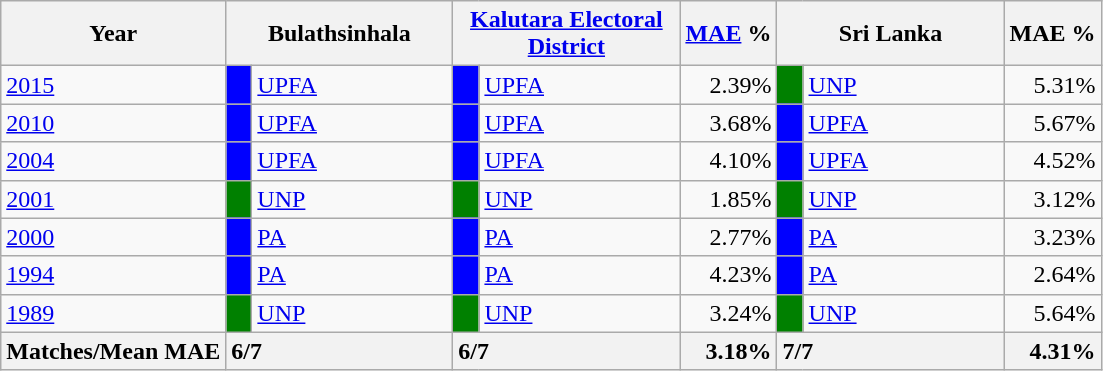<table class="wikitable">
<tr>
<th>Year</th>
<th colspan="2" width="144px">Bulathsinhala</th>
<th colspan="2" width="144px"><a href='#'>Kalutara Electoral District</a></th>
<th><a href='#'>MAE</a> %</th>
<th colspan="2" width="144px">Sri Lanka</th>
<th>MAE %</th>
</tr>
<tr>
<td><a href='#'>2015</a></td>
<td style="background-color:blue;" width="10px"></td>
<td style="text-align:left;"><a href='#'>UPFA</a></td>
<td style="background-color:blue;" width="10px"></td>
<td style="text-align:left;"><a href='#'>UPFA</a></td>
<td style="text-align:right;">2.39%</td>
<td style="background-color:green;" width="10px"></td>
<td style="text-align:left;"><a href='#'>UNP</a></td>
<td style="text-align:right;">5.31%</td>
</tr>
<tr>
<td><a href='#'>2010</a></td>
<td style="background-color:blue;" width="10px"></td>
<td style="text-align:left;"><a href='#'>UPFA</a></td>
<td style="background-color:blue;" width="10px"></td>
<td style="text-align:left;"><a href='#'>UPFA</a></td>
<td style="text-align:right;">3.68%</td>
<td style="background-color:blue;" width="10px"></td>
<td style="text-align:left;"><a href='#'>UPFA</a></td>
<td style="text-align:right;">5.67%</td>
</tr>
<tr>
<td><a href='#'>2004</a></td>
<td style="background-color:blue;" width="10px"></td>
<td style="text-align:left;"><a href='#'>UPFA</a></td>
<td style="background-color:blue;" width="10px"></td>
<td style="text-align:left;"><a href='#'>UPFA</a></td>
<td style="text-align:right;">4.10%</td>
<td style="background-color:blue;" width="10px"></td>
<td style="text-align:left;"><a href='#'>UPFA</a></td>
<td style="text-align:right;">4.52%</td>
</tr>
<tr>
<td><a href='#'>2001</a></td>
<td style="background-color:green;" width="10px"></td>
<td style="text-align:left;"><a href='#'>UNP</a></td>
<td style="background-color:green;" width="10px"></td>
<td style="text-align:left;"><a href='#'>UNP</a></td>
<td style="text-align:right;">1.85%</td>
<td style="background-color:green;" width="10px"></td>
<td style="text-align:left;"><a href='#'>UNP</a></td>
<td style="text-align:right;">3.12%</td>
</tr>
<tr>
<td><a href='#'>2000</a></td>
<td style="background-color:blue;" width="10px"></td>
<td style="text-align:left;"><a href='#'>PA</a></td>
<td style="background-color:blue;" width="10px"></td>
<td style="text-align:left;"><a href='#'>PA</a></td>
<td style="text-align:right;">2.77%</td>
<td style="background-color:blue;" width="10px"></td>
<td style="text-align:left;"><a href='#'>PA</a></td>
<td style="text-align:right;">3.23%</td>
</tr>
<tr>
<td><a href='#'>1994</a></td>
<td style="background-color:blue;" width="10px"></td>
<td style="text-align:left;"><a href='#'>PA</a></td>
<td style="background-color:blue;" width="10px"></td>
<td style="text-align:left;"><a href='#'>PA</a></td>
<td style="text-align:right;">4.23%</td>
<td style="background-color:blue;" width="10px"></td>
<td style="text-align:left;"><a href='#'>PA</a></td>
<td style="text-align:right;">2.64%</td>
</tr>
<tr>
<td><a href='#'>1989</a></td>
<td style="background-color:green;" width="10px"></td>
<td style="text-align:left;"><a href='#'>UNP</a></td>
<td style="background-color:green;" width="10px"></td>
<td style="text-align:left;"><a href='#'>UNP</a></td>
<td style="text-align:right;">3.24%</td>
<td style="background-color:green;" width="10px"></td>
<td style="text-align:left;"><a href='#'>UNP</a></td>
<td style="text-align:right;">5.64%</td>
</tr>
<tr>
<th>Matches/Mean MAE</th>
<th style="text-align:left;"colspan="2" width="144px">6/7</th>
<th style="text-align:left;"colspan="2" width="144px">6/7</th>
<th style="text-align:right;">3.18%</th>
<th style="text-align:left;"colspan="2" width="144px">7/7</th>
<th style="text-align:right;">4.31%</th>
</tr>
</table>
